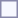<table style="border:1px solid #8888aa; background:#f7f8ff; padding:5px; font-size:95%; margin:0 12px 12px 0;">
</table>
